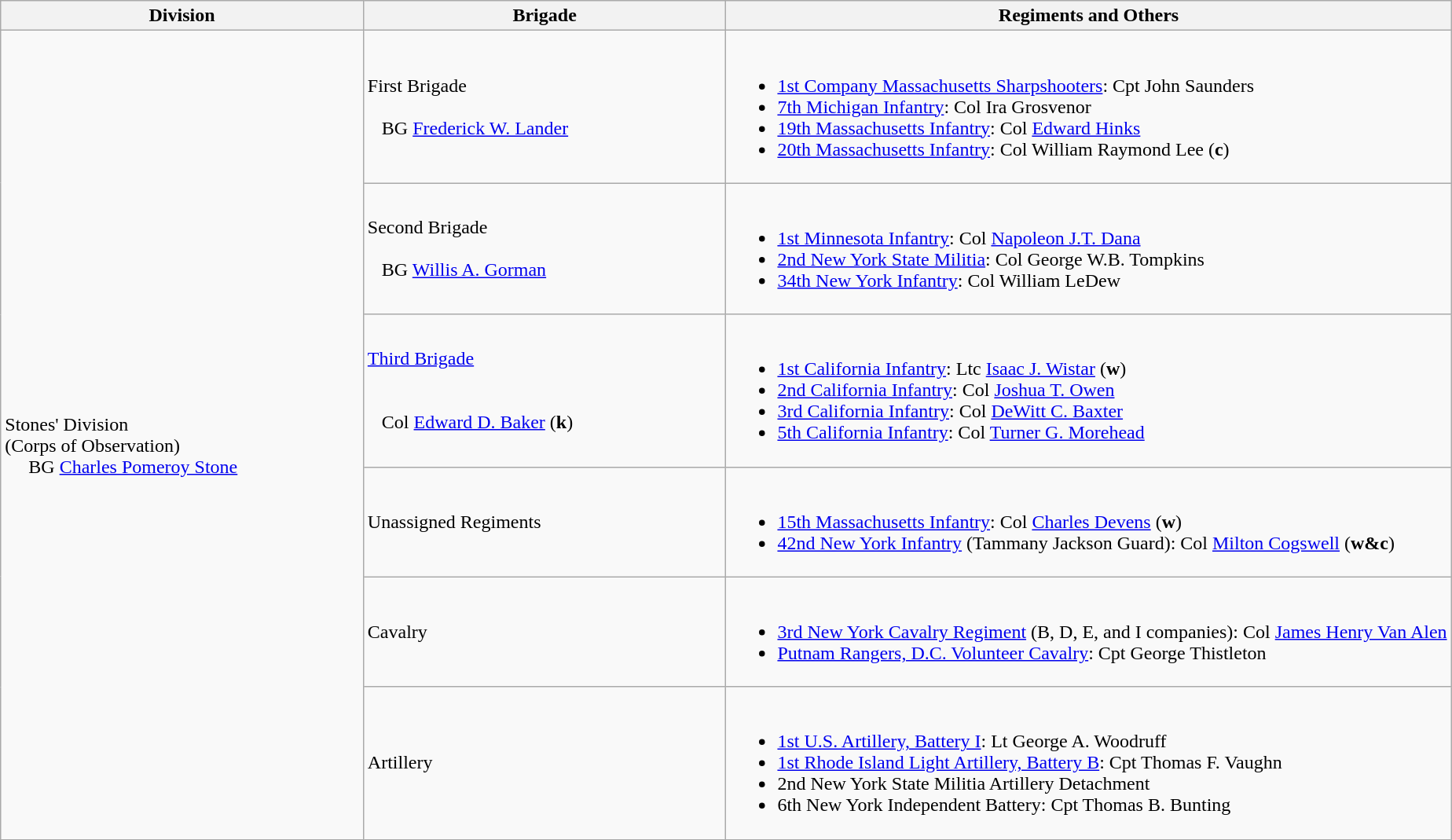<table class="wikitable">
<tr>
<th width=25%>Division</th>
<th width=25%>Brigade</th>
<th>Regiments and Others</th>
</tr>
<tr>
<td rowspan= 6><br>Stones' Division<br>
(Corps of Observation)
<br>    
BG <a href='#'>Charles Pomeroy Stone</a></td>
<td>First Brigade<br><br>  
BG <a href='#'>Frederick W. Lander</a></td>
<td><br><ul><li><a href='#'>1st Company Massachusetts Sharpshooters</a>: Cpt John Saunders</li><li><a href='#'>7th Michigan Infantry</a>: Col Ira Grosvenor</li><li><a href='#'>19th Massachusetts Infantry</a>:  Col <a href='#'>Edward Hinks</a></li><li><a href='#'>20th Massachusetts Infantry</a>: Col William Raymond Lee (<strong>c</strong>)</li></ul></td>
</tr>
<tr>
<td>Second Brigade<br><br>  
BG <a href='#'>Willis A. Gorman</a></td>
<td><br><ul><li><a href='#'>1st Minnesota Infantry</a>: Col <a href='#'>Napoleon J.T. Dana</a></li><li><a href='#'>2nd New York State Militia</a>: Col George W.B. Tompkins</li><li><a href='#'>34th New York Infantry</a>: Col William LeDew</li></ul></td>
</tr>
<tr>
<td><a href='#'>Third Brigade</a><br><br><br>  
Col <a href='#'>Edward D. Baker</a> (<strong>k</strong>)</td>
<td><br><ul><li><a href='#'>1st California Infantry</a>: Ltc <a href='#'>Isaac J. Wistar</a> (<strong>w</strong>)</li><li><a href='#'>2nd California Infantry</a>: Col <a href='#'>Joshua T. Owen</a></li><li><a href='#'>3rd California Infantry</a>: Col <a href='#'>DeWitt C. Baxter</a></li><li><a href='#'>5th California Infantry</a>: Col <a href='#'>Turner G. Morehead</a></li></ul></td>
</tr>
<tr>
<td>Unassigned Regiments</td>
<td><br><ul><li><a href='#'>15th Massachusetts Infantry</a>: Col <a href='#'>Charles Devens</a> (<strong>w</strong>)</li><li><a href='#'>42nd New York Infantry</a> (Tammany Jackson Guard): Col <a href='#'>Milton Cogswell</a> (<strong>w&c</strong>)</li></ul></td>
</tr>
<tr>
<td>Cavalry</td>
<td><br><ul><li><a href='#'>3rd New York Cavalry Regiment</a> (B, D, E, and I companies): Col <a href='#'>James Henry Van Alen</a></li><li><a href='#'>Putnam Rangers, D.C. Volunteer Cavalry</a>: Cpt George Thistleton</li></ul></td>
</tr>
<tr>
<td>Artillery</td>
<td><br><ul><li><a href='#'>1st U.S. Artillery, Battery I</a>: Lt George A. Woodruff</li><li><a href='#'>1st Rhode Island Light Artillery, Battery B</a>: Cpt Thomas F. Vaughn</li><li>2nd New York State Militia Artillery Detachment</li><li>6th New York Independent Battery: Cpt Thomas B. Bunting</li></ul></td>
</tr>
</table>
